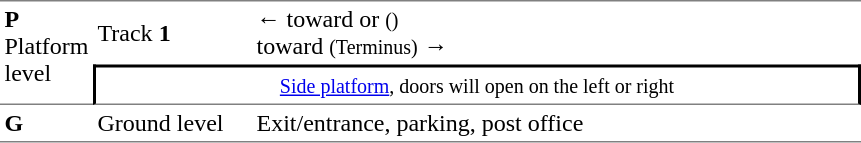<table border="0" cellspacing="0" cellpadding="3" table>
<tr>
<td rowspan="2" style="border-top:solid 1px gray;border-bottom:solid 1px gray;" valign="top"><strong>P</strong><br>Platform level</td>
<td style="border-top:solid 1px gray;">Track <strong>1</strong></td>
<td style="border-top:solid 1px gray;">←  toward  or  <small>()</small><br>  toward  <small>(Terminus)</small> →</td>
</tr>
<tr>
<td colspan="2" style="border-bottom:solid 1px gray;border-top:solid 2px black;border-right:solid 2px black;border-left:solid 2px black;text-align:center;"><small><a href='#'>Side platform</a>, doors will open on the left or right</small> </td>
</tr>
<tr>
<td style="border-bottom:solid 1px gray;" width="50"><strong>G</strong></td>
<td style="border-bottom:solid 1px gray;" width="100">Ground level</td>
<td style="border-bottom:solid 1px gray;" width="400">Exit/entrance, parking, post office</td>
</tr>
</table>
